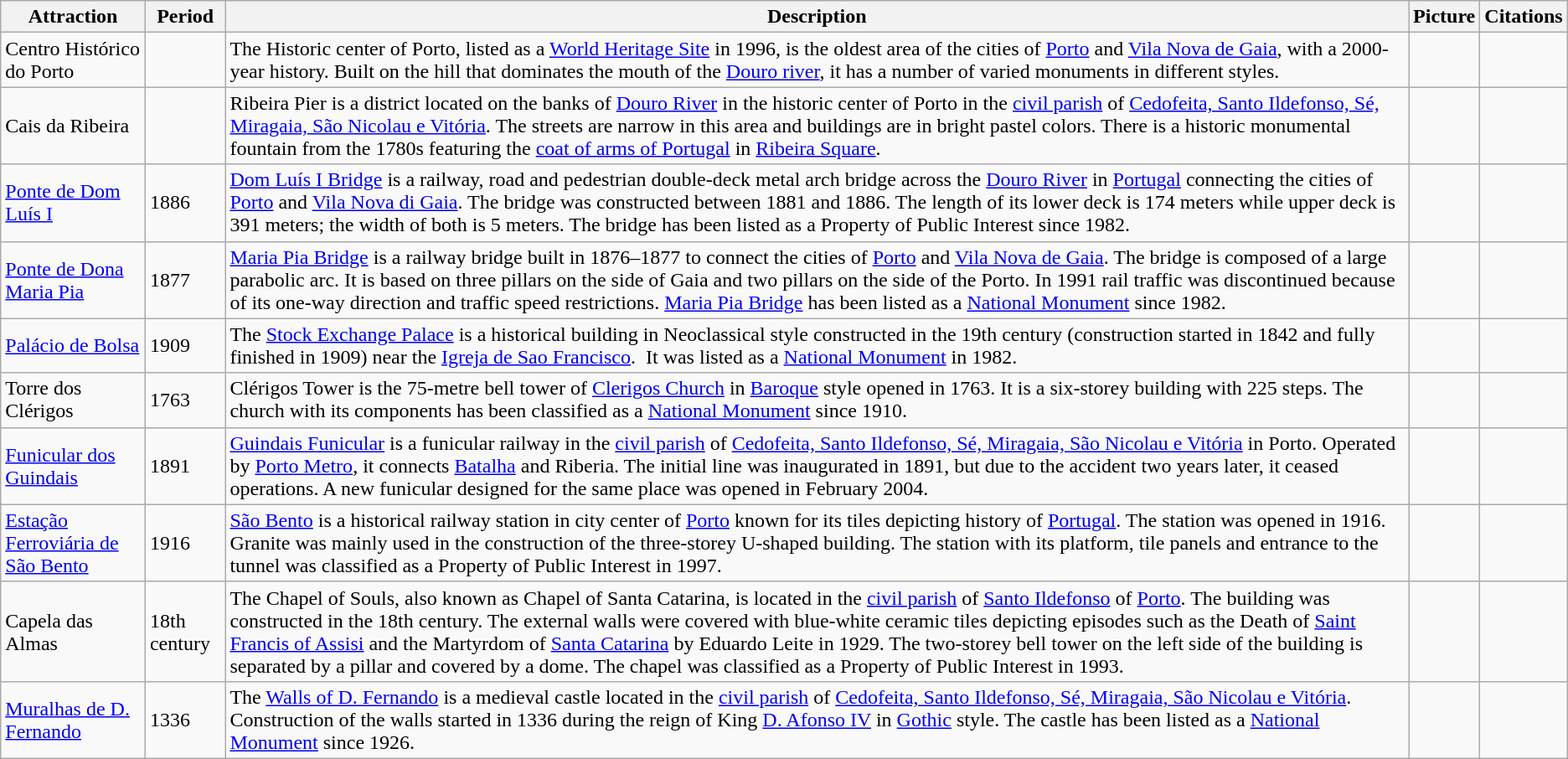<table class="wikitable">
<tr>
<th>Attraction</th>
<th>Period</th>
<th>Description</th>
<th>Picture</th>
<th>Citations</th>
</tr>
<tr>
<td>Centro Histórico do Porto</td>
<td></td>
<td>The Historic center of Porto, listed as a <a href='#'>World Heritage Site</a> in 1996, is the oldest area of the cities of <a href='#'>Porto</a> and <a href='#'>Vila Nova de Gaia</a>, with a 2000-year history. Built on the hill that dominates the mouth of the <a href='#'>Douro river</a>, it has a number of varied monuments in different styles.</td>
<td></td>
<td></td>
</tr>
<tr>
<td>Cais da Ribeira</td>
<td></td>
<td>Ribeira Pier is a district located on the banks of <a href='#'>Douro River</a> in the historic center of Porto in the <a href='#'>civil parish</a> of <a href='#'>Cedofeita, Santo Ildefonso, Sé, Miragaia, São Nicolau e Vitória</a>. The streets are narrow in this area and buildings are in bright pastel colors. There is a historic monumental fountain from the 1780s featuring the <a href='#'>coat of arms of Portugal</a> in <a href='#'>Ribeira Square</a>.</td>
<td></td>
<td></td>
</tr>
<tr>
<td><a href='#'>Ponte de Dom Luís I</a></td>
<td>1886</td>
<td><a href='#'>Dom Luís I Bridge</a> is a railway, road and pedestrian double-deck metal arch bridge across the <a href='#'>Douro River</a> in <a href='#'>Portugal</a> connecting the cities of <a href='#'>Porto</a> and <a href='#'>Vila Nova di Gaia</a>. The bridge was constructed between 1881 and 1886. The length of its lower deck is 174 meters while upper deck is 391 meters; the width of both is 5 meters. The bridge has been listed as a Property of Public Interest since 1982.</td>
<td></td>
<td></td>
</tr>
<tr>
<td><a href='#'>Ponte de Dona Maria Pia</a></td>
<td>1877</td>
<td><a href='#'>Maria Pia Bridge</a> is a railway bridge built in 1876–1877 to connect the cities of <a href='#'>Porto</a> and <a href='#'>Vila Nova de Gaia</a>. The bridge is composed of a large parabolic arc. It is based on three pillars on the side of Gaia and two pillars on the side of the Porto. In 1991 rail traffic was discontinued because of its one-way direction and traffic speed restrictions. <a href='#'>Maria Pia Bridge</a> has been listed as a <a href='#'>National Monument</a> since 1982.</td>
<td></td>
<td></td>
</tr>
<tr>
<td><a href='#'>Palácio de Bolsa</a></td>
<td>1909</td>
<td>The <a href='#'>Stock Exchange Palace</a> is a historical building in Neoclassical style constructed in the 19th century (construction started in 1842 and fully finished in 1909) near the <a href='#'>Igreja de Sao Francisco</a>.  It was listed as a <a href='#'>National Monument</a> in 1982.</td>
<td></td>
<td></td>
</tr>
<tr>
<td>Torre dos Clérigos</td>
<td>1763</td>
<td>Clérigos Tower is the 75-metre bell tower of <a href='#'>Clerigos Church</a> in <a href='#'>Baroque</a> style opened in 1763. It is a six-storey building with 225 steps. The church with its components has been classified as a <a href='#'>National Monument</a> since 1910.</td>
<td></td>
<td></td>
</tr>
<tr>
<td><a href='#'>Funicular dos Guindais</a></td>
<td>1891</td>
<td><a href='#'>Guindais Funicular</a> is a funicular railway in the <a href='#'>civil parish</a> of <a href='#'>Cedofeita, Santo Ildefonso, Sé, Miragaia, São Nicolau e Vitória</a> in Porto. Operated by <a href='#'>Porto Metro</a>, it connects <a href='#'>Batalha</a> and Riberia. The initial line was inaugurated in 1891, but due to the accident two years later, it ceased operations. A new funicular designed for the same place was opened in February 2004.</td>
<td></td>
<td></td>
</tr>
<tr>
<td><a href='#'>Estação Ferroviária de São Bento</a></td>
<td>1916</td>
<td><a href='#'>São Bento</a> is a historical railway station in city center of <a href='#'>Porto</a> known for its tiles depicting history of <a href='#'>Portugal</a>. The station was opened in 1916. Granite was mainly used in the construction of the three-storey U-shaped building. The station with its platform, tile panels and entrance to the tunnel was classified as a Property of Public Interest in 1997.</td>
<td></td>
<td></td>
</tr>
<tr>
<td>Capela das Almas</td>
<td>18th century</td>
<td>The Chapel of Souls, also known as Chapel of Santa Catarina, is located in the <a href='#'>civil parish</a> of <a href='#'>Santo Ildefonso</a> of <a href='#'>Porto</a>. The building was constructed in the 18th century. The external walls were covered with blue-white ceramic tiles depicting episodes such as the Death of <a href='#'>Saint Francis of Assisi</a> and the Martyrdom of <a href='#'>Santa Catarina</a> by Eduardo Leite in 1929. The two-storey bell tower on the left side of the building is separated by a pillar and covered by a dome. The chapel was classified as a Property of Public Interest in 1993.</td>
<td></td>
<td></td>
</tr>
<tr>
<td><a href='#'>Muralhas de D. Fernando</a></td>
<td>1336</td>
<td>The <a href='#'>Walls of D. Fernando</a> is a medieval castle located in the <a href='#'>civil parish</a> of <a href='#'>Cedofeita, Santo Ildefonso, Sé, Miragaia, São Nicolau e Vitória</a>. Construction of the walls started in 1336 during the reign of King <a href='#'>D. Afonso IV</a> in <a href='#'>Gothic</a> style. The castle has been listed as a <a href='#'>National Monument</a> since 1926.</td>
<td></td>
<td></td>
</tr>
</table>
